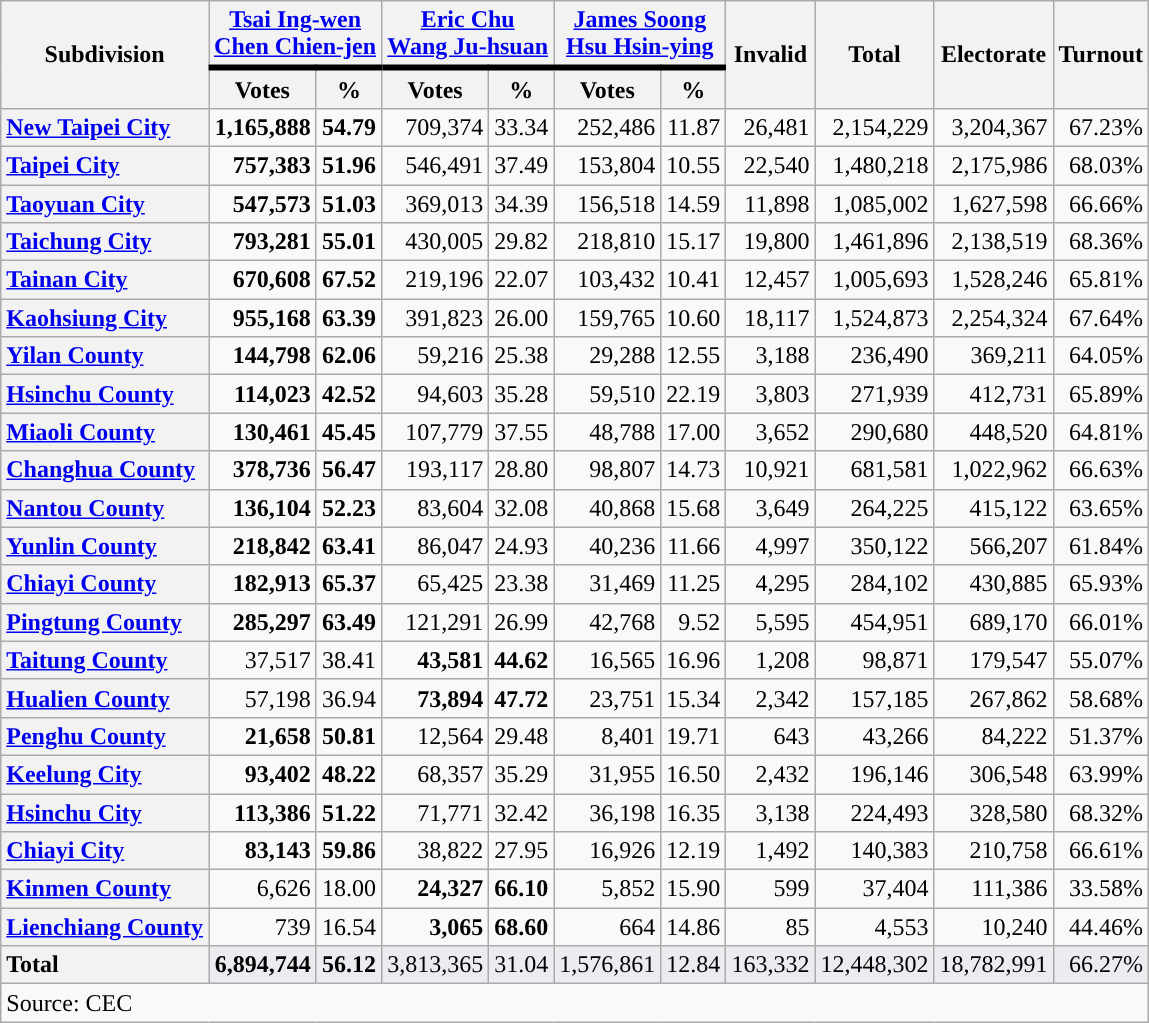<table class="wikitable sortable" style=text-align:right>
<tr>
<th rowspan="2">Subdivision</th>
<th colspan="2" style="border-bottom:4px solid "><a href='#'>Tsai Ing-wen</a><br><a href='#'>Chen Chien-jen</a></th>
<th colspan="2" style="border-bottom:4px solid "><a href='#'>Eric Chu</a><br><a href='#'>Wang Ju-hsuan</a></th>
<th colspan="2" style="border-bottom:4px solid "><a href='#'>James Soong</a><br><a href='#'>Hsu Hsin-ying</a></th>
<th rowspan="2">Invalid</th>
<th rowspan="2">Total</th>
<th rowspan="2">Electorate</th>
<th rowspan="2">Turnout</th>
</tr>
<tr>
<th>Votes</th>
<th>%</th>
<th>Votes</th>
<th>%</th>
<th>Votes</th>
<th>%</th>
</tr>
<tr>
<th style="text-align: left;"><a href='#'>New Taipei City</a></th>
<td><strong>1,165,888</strong></td>
<td><strong>54.79</strong></td>
<td>709,374</td>
<td>33.34</td>
<td>252,486</td>
<td>11.87</td>
<td>26,481</td>
<td>2,154,229</td>
<td>3,204,367</td>
<td>67.23%</td>
</tr>
<tr>
<th style="text-align: left;"><a href='#'>Taipei City</a></th>
<td><strong>757,383</strong></td>
<td><strong>51.96</strong></td>
<td>546,491</td>
<td>37.49</td>
<td>153,804</td>
<td>10.55</td>
<td>22,540</td>
<td>1,480,218</td>
<td>2,175,986</td>
<td>68.03%</td>
</tr>
<tr>
<th style="text-align: left;"><a href='#'>Taoyuan City</a></th>
<td><strong>547,573</strong></td>
<td><strong>51.03</strong></td>
<td>369,013</td>
<td>34.39</td>
<td>156,518</td>
<td>14.59</td>
<td>11,898</td>
<td>1,085,002</td>
<td>1,627,598</td>
<td>66.66%</td>
</tr>
<tr>
<th style="text-align: left;"><a href='#'>Taichung City</a></th>
<td><strong>793,281</strong></td>
<td><strong>55.01</strong></td>
<td>430,005</td>
<td>29.82</td>
<td>218,810</td>
<td>15.17</td>
<td>19,800</td>
<td>1,461,896</td>
<td>2,138,519</td>
<td>68.36%</td>
</tr>
<tr>
<th style="text-align: left;"><a href='#'>Tainan City</a></th>
<td><strong>670,608</strong></td>
<td><strong>67.52</strong></td>
<td>219,196</td>
<td>22.07</td>
<td>103,432</td>
<td>10.41</td>
<td>12,457</td>
<td>1,005,693</td>
<td>1,528,246</td>
<td>65.81%</td>
</tr>
<tr>
<th style="text-align: left;"><a href='#'>Kaohsiung City</a></th>
<td><strong>955,168</strong></td>
<td><strong>63.39</strong></td>
<td>391,823</td>
<td>26.00</td>
<td>159,765</td>
<td>10.60</td>
<td>18,117</td>
<td>1,524,873</td>
<td>2,254,324</td>
<td>67.64%</td>
</tr>
<tr>
<th style="text-align: left;"><a href='#'>Yilan County</a></th>
<td><strong>144,798</strong></td>
<td><strong>62.06</strong></td>
<td>59,216</td>
<td>25.38</td>
<td>29,288</td>
<td>12.55</td>
<td>3,188</td>
<td>236,490</td>
<td>369,211</td>
<td>64.05%</td>
</tr>
<tr>
<th style="text-align: left;"><a href='#'>Hsinchu County</a></th>
<td><strong>114,023</strong></td>
<td><strong>42.52</strong></td>
<td>94,603</td>
<td>35.28</td>
<td>59,510</td>
<td>22.19</td>
<td>3,803</td>
<td>271,939</td>
<td>412,731</td>
<td>65.89%</td>
</tr>
<tr>
<th style="text-align: left;"><a href='#'>Miaoli County</a></th>
<td><strong>130,461</strong></td>
<td><strong>45.45</strong></td>
<td>107,779</td>
<td>37.55</td>
<td>48,788</td>
<td>17.00</td>
<td>3,652</td>
<td>290,680</td>
<td>448,520</td>
<td>64.81%</td>
</tr>
<tr>
<th style="text-align: left;"><a href='#'>Changhua County</a></th>
<td><strong>378,736</strong></td>
<td><strong>56.47</strong></td>
<td>193,117</td>
<td>28.80</td>
<td>98,807</td>
<td>14.73</td>
<td>10,921</td>
<td>681,581</td>
<td>1,022,962</td>
<td>66.63%</td>
</tr>
<tr>
<th style="text-align: left;"><a href='#'>Nantou County</a></th>
<td><strong>136,104</strong></td>
<td><strong>52.23</strong></td>
<td>83,604</td>
<td>32.08</td>
<td>40,868</td>
<td>15.68</td>
<td>3,649</td>
<td>264,225</td>
<td>415,122</td>
<td>63.65%</td>
</tr>
<tr>
<th style="text-align: left;"><a href='#'>Yunlin County</a></th>
<td><strong>218,842</strong></td>
<td><strong>63.41</strong></td>
<td>86,047</td>
<td>24.93</td>
<td>40,236</td>
<td>11.66</td>
<td>4,997</td>
<td>350,122</td>
<td>566,207</td>
<td>61.84%</td>
</tr>
<tr>
<th style="text-align: left;"><a href='#'>Chiayi County</a></th>
<td><strong>182,913</strong></td>
<td><strong>65.37</strong></td>
<td>65,425</td>
<td>23.38</td>
<td>31,469</td>
<td>11.25</td>
<td>4,295</td>
<td>284,102</td>
<td>430,885</td>
<td>65.93%</td>
</tr>
<tr>
<th style="text-align: left;"><a href='#'>Pingtung County</a></th>
<td><strong>285,297</strong></td>
<td><strong>63.49</strong></td>
<td>121,291</td>
<td>26.99</td>
<td>42,768</td>
<td>9.52</td>
<td>5,595</td>
<td>454,951</td>
<td>689,170</td>
<td>66.01%</td>
</tr>
<tr>
<th style="text-align: left;"><a href='#'>Taitung County</a></th>
<td>37,517</td>
<td>38.41</td>
<td><strong>43,581</strong></td>
<td><strong>44.62</strong></td>
<td>16,565</td>
<td>16.96</td>
<td>1,208</td>
<td>98,871</td>
<td>179,547</td>
<td>55.07%</td>
</tr>
<tr>
<th style="text-align: left;"><a href='#'>Hualien County</a></th>
<td>57,198</td>
<td>36.94</td>
<td><strong>73,894</strong></td>
<td><strong>47.72</strong></td>
<td>23,751</td>
<td>15.34</td>
<td>2,342</td>
<td>157,185</td>
<td>267,862</td>
<td>58.68%</td>
</tr>
<tr>
<th style="text-align: left;"><a href='#'>Penghu County</a></th>
<td><strong>21,658</strong></td>
<td><strong>50.81</strong></td>
<td>12,564</td>
<td>29.48</td>
<td>8,401</td>
<td>19.71</td>
<td>643</td>
<td>43,266</td>
<td>84,222</td>
<td>51.37%</td>
</tr>
<tr>
<th style="text-align: left;"><a href='#'>Keelung City</a></th>
<td><strong>93,402</strong></td>
<td><strong>48.22</strong></td>
<td>68,357</td>
<td>35.29</td>
<td>31,955</td>
<td>16.50</td>
<td>2,432</td>
<td>196,146</td>
<td>306,548</td>
<td>63.99%</td>
</tr>
<tr>
<th style="text-align: left;"><a href='#'>Hsinchu City</a></th>
<td><strong>113,386</strong></td>
<td><strong>51.22</strong></td>
<td>71,771</td>
<td>32.42</td>
<td>36,198</td>
<td>16.35</td>
<td>3,138</td>
<td>224,493</td>
<td>328,580</td>
<td>68.32%</td>
</tr>
<tr>
<th style="text-align: left;"><a href='#'>Chiayi City</a></th>
<td><strong>83,143</strong></td>
<td><strong>59.86</strong></td>
<td>38,822</td>
<td>27.95</td>
<td>16,926</td>
<td>12.19</td>
<td>1,492</td>
<td>140,383</td>
<td>210,758</td>
<td>66.61%</td>
</tr>
<tr>
<th style="text-align: left;"><a href='#'>Kinmen County</a></th>
<td>6,626</td>
<td>18.00</td>
<td><strong>24,327</strong></td>
<td><strong>66.10</strong></td>
<td>5,852</td>
<td>15.90</td>
<td>599</td>
<td>37,404</td>
<td>111,386</td>
<td>33.58%</td>
</tr>
<tr>
<th style="text-align: left;"><a href='#'>Lienchiang County</a></th>
<td>739</td>
<td>16.54</td>
<td><strong>3,065</strong></td>
<td><strong>68.60</strong></td>
<td>664</td>
<td>14.86</td>
<td>85</td>
<td>4,553</td>
<td>10,240</td>
<td>44.46%</td>
</tr>
<tr style="background-color:#eaecf0" class=sortbottom>
<th style="text-align: left;">Total</th>
<td><strong>6,894,744</strong></td>
<td><strong>56.12</strong></td>
<td>3,813,365</td>
<td>31.04</td>
<td>1,576,861</td>
<td>12.84</td>
<td>163,332</td>
<td>12,448,302</td>
<td>18,782,991</td>
<td>66.27%</td>
</tr>
<tr class=sortbottom>
<td align=left colspan=11>Source: CEC</td>
</tr>
</table>
